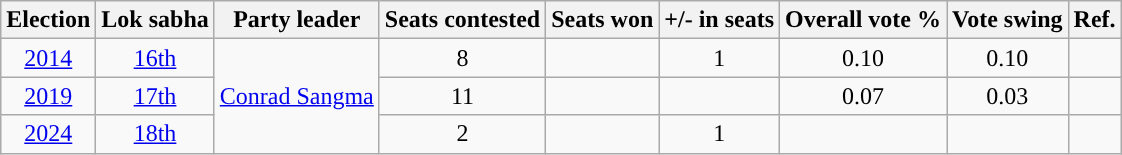<table class="wikitable" style="text-align:center">
<tr>
<th style="background-color:">Election</th>
<th style="background-color:">Lok sabha</th>
<th style="background-color:">Party leader</th>
<th style="background-color:">Seats contested</th>
<th style="background-color:">Seats won</th>
<th style="background-color:">+/- in seats</th>
<th style="background-color:">Overall vote %</th>
<th style="background-color:">Vote swing</th>
<th style="background-color:">Ref.</th>
</tr>
<tr>
<td><a href='#'>2014</a></td>
<td><a href='#'>16th</a></td>
<td rowspan=3><a href='#'>Conrad Sangma</a></td>
<td>8</td>
<td></td>
<td> 1</td>
<td>0.10</td>
<td> 0.10</td>
<td></td>
</tr>
<tr>
<td><a href='#'>2019</a></td>
<td><a href='#'>17th</a></td>
<td>11</td>
<td></td>
<td></td>
<td>0.07</td>
<td> 0.03</td>
<td></td>
</tr>
<tr>
<td><a href='#'>2024</a></td>
<td><a href='#'>18th</a></td>
<td>2</td>
<td></td>
<td>1</td>
<td></td>
<td></td>
<td></td>
</tr>
</table>
